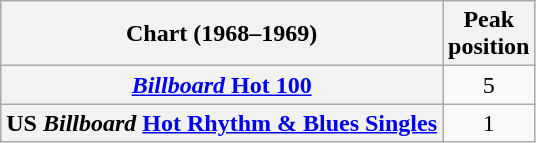<table class="wikitable sortable plainrowheaders">
<tr>
<th>Chart (1968–1969)</th>
<th>Peak<br>position</th>
</tr>
<tr>
<th scope="row"><a href='#'><em>Billboard</em> Hot 100</a></th>
<td align="center">5</td>
</tr>
<tr>
<th scope="row">US <em>Billboard</em> <a href='#'>Hot Rhythm & Blues Singles</a></th>
<td align="center">1</td>
</tr>
</table>
